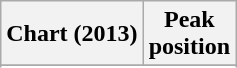<table class="wikitable sortable plainrowheaders" style="text-align:center">
<tr>
<th scope="col">Chart (2013)</th>
<th scope="col">Peak<br>position</th>
</tr>
<tr>
</tr>
<tr>
</tr>
<tr>
</tr>
<tr>
</tr>
<tr>
</tr>
<tr>
</tr>
<tr>
</tr>
<tr>
</tr>
<tr>
</tr>
<tr>
</tr>
<tr>
</tr>
<tr>
</tr>
<tr>
</tr>
<tr>
</tr>
</table>
